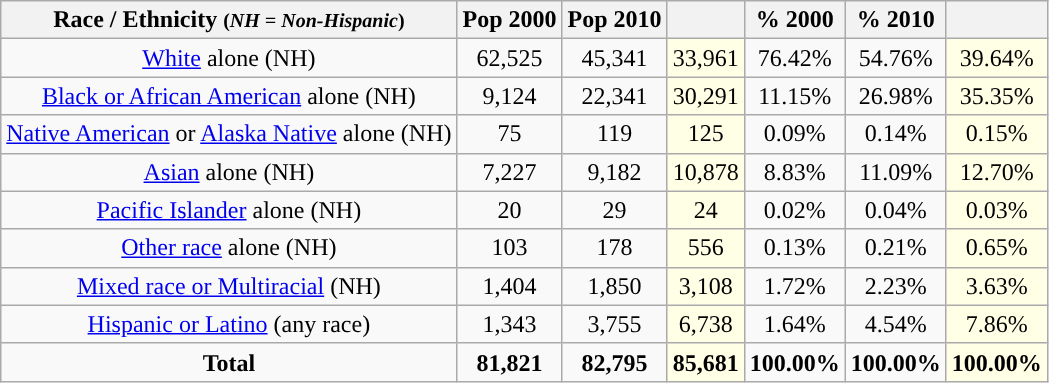<table class="wikitable" style="text-align:center;">
<tr>
<th>Race / Ethnicity <small>(<em>NH = Non-Hispanic</em>)</small></th>
<th>Pop 2000</th>
<th>Pop 2010</th>
<th></th>
<th>% 2000</th>
<th>% 2010</th>
<th></th>
</tr>
<tr>
<td><a href='#'>White</a> alone (NH)</td>
<td>62,525</td>
<td>45,341</td>
<td style='background: #ffffe6;'>33,961</td>
<td>76.42%</td>
<td>54.76%</td>
<td style='background: #ffffe6;'>39.64%</td>
</tr>
<tr>
<td><a href='#'>Black or African American</a> alone (NH)</td>
<td>9,124</td>
<td>22,341</td>
<td style='background: #ffffe6;'>30,291</td>
<td>11.15%</td>
<td>26.98%</td>
<td style='background: #ffffe6;'>35.35%</td>
</tr>
<tr>
<td><a href='#'>Native American</a> or <a href='#'>Alaska Native</a> alone (NH)</td>
<td>75</td>
<td>119</td>
<td style='background: #ffffe6;'>125</td>
<td>0.09%</td>
<td>0.14%</td>
<td style='background: #ffffe6;'>0.15%</td>
</tr>
<tr>
<td><a href='#'>Asian</a> alone (NH)</td>
<td>7,227</td>
<td>9,182</td>
<td style='background: #ffffe6;'>10,878</td>
<td>8.83%</td>
<td>11.09%</td>
<td style='background: #ffffe6;'>12.70%</td>
</tr>
<tr>
<td><a href='#'>Pacific Islander</a> alone (NH)</td>
<td>20</td>
<td>29</td>
<td style='background: #ffffe6;'>24</td>
<td>0.02%</td>
<td>0.04%</td>
<td style='background: #ffffe6;'>0.03%</td>
</tr>
<tr>
<td><a href='#'>Other race</a> alone (NH)</td>
<td>103</td>
<td>178</td>
<td style='background: #ffffe6;'>556</td>
<td>0.13%</td>
<td>0.21%</td>
<td style='background: #ffffe6;'>0.65%</td>
</tr>
<tr>
<td><a href='#'>Mixed race or Multiracial</a> (NH)</td>
<td>1,404</td>
<td>1,850</td>
<td style='background: #ffffe6;'>3,108</td>
<td>1.72%</td>
<td>2.23%</td>
<td style='background: #ffffe6;'>3.63%</td>
</tr>
<tr>
<td><a href='#'>Hispanic or Latino</a> (any race)</td>
<td>1,343</td>
<td>3,755</td>
<td style='background: #ffffe6;'>6,738</td>
<td>1.64%</td>
<td>4.54%</td>
<td style='background: #ffffe6;'>7.86%</td>
</tr>
<tr>
<td><strong>Total</strong></td>
<td><strong>81,821</strong></td>
<td><strong>82,795</strong></td>
<td style='background: #ffffe6;'><strong>85,681</strong></td>
<td><strong>100.00%</strong></td>
<td><strong>100.00%</strong></td>
<td style='background: #ffffe6;'><strong>100.00%</strong></td>
</tr>
</table>
